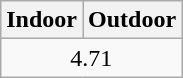<table class="wikitable" border="1" align="upright">
<tr>
<th>Indoor</th>
<th>Outdoor</th>
</tr>
<tr>
<td colspan="2" style="text-align:center;">4.71</td>
</tr>
</table>
